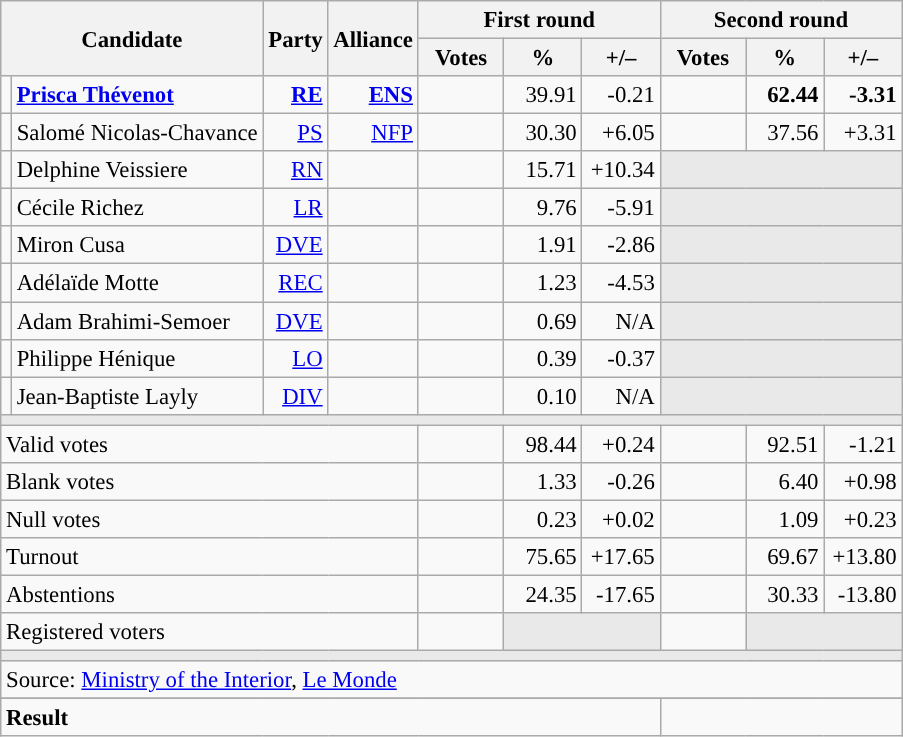<table class="wikitable" style="text-align:right;font-size:95%;">
<tr>
<th rowspan="2" colspan="2">Candidate</th>
<th rowspan="2">Party</th>
<th rowspan="2">Alliance</th>
<th colspan="3">First round</th>
<th colspan="3">Second round</th>
</tr>
<tr>
<th style="width:50px;">Votes</th>
<th style="width:45px;">%</th>
<th style="width:45px;">+/–</th>
<th style="width:50px;">Votes</th>
<th style="width:45px;">%</th>
<th style="width:45px;">+/–</th>
</tr>
<tr>
<td style="color:inherit;background:"></td>
<td style="text-align:left;"><strong><a href='#'>Prisca Thévenot</a></strong></td>
<td><a href='#'><strong>RE</strong></a></td>
<td><a href='#'><strong>ENS</strong></a></td>
<td></td>
<td>39.91</td>
<td>-0.21</td>
<td><strong></strong></td>
<td><strong>62.44</strong></td>
<td><strong>-3.31</strong></td>
</tr>
<tr>
<td style="color:inherit;background:"></td>
<td style="text-align:left;">Salomé Nicolas-Chavance</td>
<td><a href='#'>PS</a></td>
<td><a href='#'>NFP</a></td>
<td></td>
<td>30.30</td>
<td>+6.05</td>
<td></td>
<td>37.56</td>
<td>+3.31</td>
</tr>
<tr>
<td style="color:inherit;background:"></td>
<td style="text-align:left;">Delphine Veissiere</td>
<td><a href='#'>RN</a></td>
<td></td>
<td></td>
<td>15.71</td>
<td>+10.34</td>
<td colspan="3" style="background:#E9E9E9;"></td>
</tr>
<tr>
<td style="color:inherit;background:"></td>
<td style="text-align:left;">Cécile Richez</td>
<td><a href='#'>LR</a></td>
<td></td>
<td></td>
<td>9.76</td>
<td>-5.91</td>
<td colspan="3" style="background:#E9E9E9;"></td>
</tr>
<tr>
<td style="color:inherit;background:"></td>
<td style="text-align:left;">Miron Cusa</td>
<td><a href='#'>DVE</a></td>
<td></td>
<td></td>
<td>1.91</td>
<td>-2.86</td>
<td colspan="3" style="background:#E9E9E9;"></td>
</tr>
<tr>
<td style="color:inherit;background:"></td>
<td style="text-align:left;">Adélaïde Motte</td>
<td><a href='#'>REC</a></td>
<td></td>
<td></td>
<td>1.23</td>
<td>-4.53</td>
<td colspan="3" style="background:#E9E9E9;"></td>
</tr>
<tr>
<td style="color:inherit;background:"></td>
<td style="text-align:left;">Adam Brahimi-Semoer</td>
<td><a href='#'>DVE</a></td>
<td></td>
<td></td>
<td>0.69</td>
<td>N/A</td>
<td colspan="3" style="background:#E9E9E9;"></td>
</tr>
<tr>
<td style="color:inherit;background:"></td>
<td style="text-align:left;">Philippe Hénique</td>
<td><a href='#'>LO</a></td>
<td></td>
<td></td>
<td>0.39</td>
<td>-0.37</td>
<td colspan="3" style="background:#E9E9E9;"></td>
</tr>
<tr>
<td style="color:inherit;background:"></td>
<td style="text-align:left;">Jean-Baptiste Layly</td>
<td><a href='#'>DIV</a></td>
<td></td>
<td></td>
<td>0.10</td>
<td>N/A</td>
<td colspan="3" style="background:#E9E9E9;"></td>
</tr>
<tr>
<td colspan="10" style="background:#E9E9E9;"></td>
</tr>
<tr>
<td colspan="4" style="text-align:left;">Valid votes</td>
<td></td>
<td>98.44</td>
<td>+0.24</td>
<td></td>
<td>92.51</td>
<td>-1.21</td>
</tr>
<tr>
<td colspan="4" style="text-align:left;">Blank votes</td>
<td></td>
<td>1.33</td>
<td>-0.26</td>
<td></td>
<td>6.40</td>
<td>+0.98</td>
</tr>
<tr>
<td colspan="4" style="text-align:left;">Null votes</td>
<td></td>
<td>0.23</td>
<td>+0.02</td>
<td></td>
<td>1.09</td>
<td>+0.23</td>
</tr>
<tr>
<td colspan="4" style="text-align:left;">Turnout</td>
<td></td>
<td>75.65</td>
<td>+17.65</td>
<td></td>
<td>69.67</td>
<td>+13.80</td>
</tr>
<tr>
<td colspan="4" style="text-align:left;">Abstentions</td>
<td></td>
<td>24.35</td>
<td>-17.65</td>
<td></td>
<td>30.33</td>
<td>-13.80</td>
</tr>
<tr>
<td colspan="4" style="text-align:left;">Registered voters</td>
<td></td>
<td colspan="2" style="background:#E9E9E9;"></td>
<td></td>
<td colspan="2" style="background:#E9E9E9;"></td>
</tr>
<tr>
<td colspan="10" style="background:#E9E9E9;"></td>
</tr>
<tr>
<td colspan="10" style="text-align:left;">Source: <a href='#'>Ministry of the Interior</a>, <a href='#'>Le Monde</a></td>
</tr>
<tr>
</tr>
<tr style="font-weight:bold">
<td colspan="7" style="text-align:left;">Result</td>
<td colspan="7" style="background-color:"></td>
</tr>
</table>
